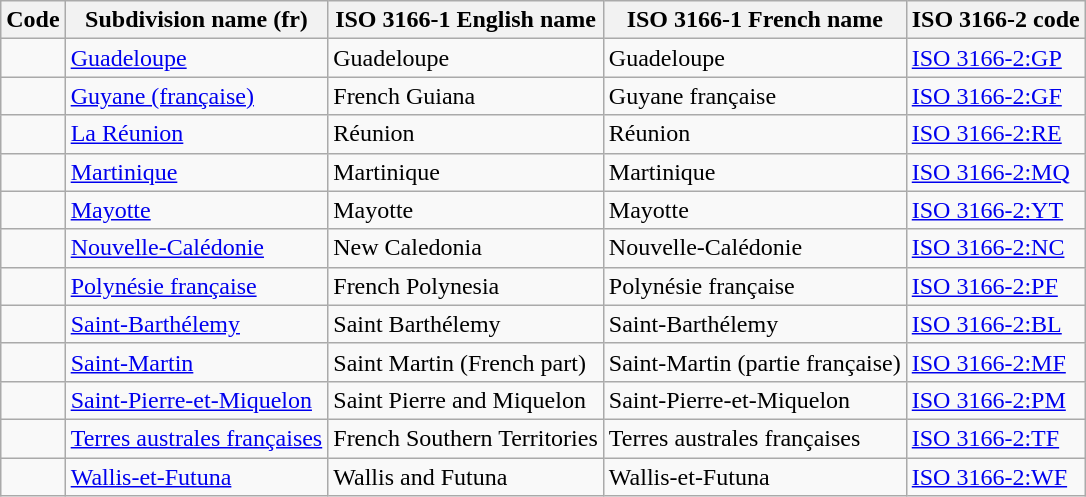<table class="wikitable sortable">
<tr>
<th>Code</th>
<th>Subdivision name (fr)</th>
<th>ISO 3166-1 English name</th>
<th>ISO 3166-1 French name</th>
<th>ISO 3166-2 code</th>
</tr>
<tr>
<td></td>
<td><a href='#'>Guadeloupe</a></td>
<td>Guadeloupe</td>
<td>Guadeloupe</td>
<td><a href='#'>ISO 3166-2:GP</a></td>
</tr>
<tr>
<td></td>
<td><a href='#'>Guyane (française)</a></td>
<td>French Guiana</td>
<td>Guyane française</td>
<td><a href='#'>ISO 3166-2:GF</a></td>
</tr>
<tr>
<td></td>
<td><a href='#'>La Réunion</a></td>
<td>Réunion</td>
<td>Réunion</td>
<td><a href='#'>ISO 3166-2:RE</a></td>
</tr>
<tr>
<td></td>
<td><a href='#'>Martinique</a></td>
<td>Martinique</td>
<td>Martinique</td>
<td><a href='#'>ISO 3166-2:MQ</a></td>
</tr>
<tr>
<td></td>
<td><a href='#'>Mayotte</a></td>
<td>Mayotte</td>
<td>Mayotte</td>
<td><a href='#'>ISO 3166-2:YT</a></td>
</tr>
<tr>
<td></td>
<td><a href='#'>Nouvelle-Calédonie</a></td>
<td>New Caledonia</td>
<td>Nouvelle-Calédonie</td>
<td><a href='#'>ISO 3166-2:NC</a></td>
</tr>
<tr>
<td></td>
<td><a href='#'>Polynésie française</a></td>
<td>French Polynesia</td>
<td>Polynésie française</td>
<td><a href='#'>ISO 3166-2:PF</a></td>
</tr>
<tr>
<td></td>
<td><a href='#'>Saint-Barthélemy</a></td>
<td>Saint Barthélemy</td>
<td>Saint-Barthélemy</td>
<td><a href='#'>ISO 3166-2:BL</a></td>
</tr>
<tr>
<td></td>
<td><a href='#'>Saint-Martin</a></td>
<td>Saint Martin (French part)</td>
<td>Saint-Martin (partie française)</td>
<td><a href='#'>ISO 3166-2:MF</a></td>
</tr>
<tr>
<td></td>
<td><a href='#'>Saint-Pierre-et-Miquelon</a></td>
<td>Saint Pierre and Miquelon</td>
<td>Saint-Pierre-et-Miquelon</td>
<td><a href='#'>ISO 3166-2:PM</a></td>
</tr>
<tr>
<td></td>
<td><a href='#'>Terres australes françaises</a></td>
<td>French Southern Territories</td>
<td>Terres australes françaises</td>
<td><a href='#'>ISO 3166-2:TF</a></td>
</tr>
<tr>
<td></td>
<td><a href='#'>Wallis-et-Futuna</a></td>
<td>Wallis and Futuna</td>
<td>Wallis-et-Futuna</td>
<td><a href='#'>ISO 3166-2:WF</a></td>
</tr>
</table>
